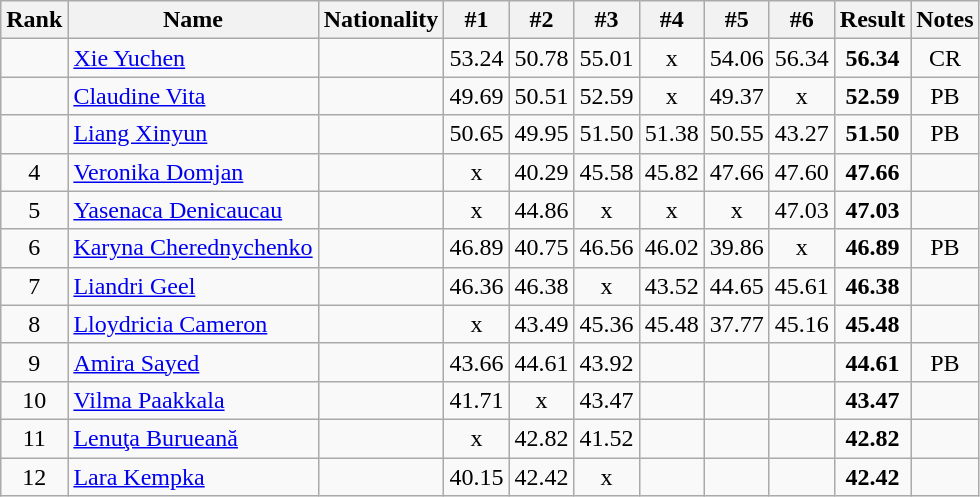<table class="wikitable sortable" style="text-align:center">
<tr>
<th>Rank</th>
<th>Name</th>
<th>Nationality</th>
<th>#1</th>
<th>#2</th>
<th>#3</th>
<th>#4</th>
<th>#5</th>
<th>#6</th>
<th>Result</th>
<th>Notes</th>
</tr>
<tr>
<td></td>
<td align=left><a href='#'>Xie Yuchen</a></td>
<td align=left></td>
<td>53.24</td>
<td>50.78</td>
<td>55.01</td>
<td>x</td>
<td>54.06</td>
<td>56.34</td>
<td><strong>56.34</strong></td>
<td>CR</td>
</tr>
<tr>
<td></td>
<td align=left><a href='#'>Claudine Vita</a></td>
<td align=left></td>
<td>49.69</td>
<td>50.51</td>
<td>52.59</td>
<td>x</td>
<td>49.37</td>
<td>x</td>
<td><strong>52.59</strong></td>
<td>PB</td>
</tr>
<tr>
<td></td>
<td align=left><a href='#'>Liang Xinyun</a></td>
<td align=left></td>
<td>50.65</td>
<td>49.95</td>
<td>51.50</td>
<td>51.38</td>
<td>50.55</td>
<td>43.27</td>
<td><strong>51.50</strong></td>
<td>PB</td>
</tr>
<tr>
<td>4</td>
<td align=left><a href='#'>Veronika Domjan</a></td>
<td align=left></td>
<td>x</td>
<td>40.29</td>
<td>45.58</td>
<td>45.82</td>
<td>47.66</td>
<td>47.60</td>
<td><strong>47.66</strong></td>
<td></td>
</tr>
<tr>
<td>5</td>
<td align=left><a href='#'>Yasenaca Denicaucau</a></td>
<td align=left></td>
<td>x</td>
<td>44.86</td>
<td>x</td>
<td>x</td>
<td>x</td>
<td>47.03</td>
<td><strong>47.03</strong></td>
<td></td>
</tr>
<tr>
<td>6</td>
<td align=left><a href='#'>Karyna Cherednychenko</a></td>
<td align=left></td>
<td>46.89</td>
<td>40.75</td>
<td>46.56</td>
<td>46.02</td>
<td>39.86</td>
<td>x</td>
<td><strong>46.89</strong></td>
<td>PB</td>
</tr>
<tr>
<td>7</td>
<td align=left><a href='#'>Liandri Geel</a></td>
<td align=left></td>
<td>46.36</td>
<td>46.38</td>
<td>x</td>
<td>43.52</td>
<td>44.65</td>
<td>45.61</td>
<td><strong>46.38</strong></td>
<td></td>
</tr>
<tr>
<td>8</td>
<td align=left><a href='#'>Lloydricia Cameron</a></td>
<td align=left></td>
<td>x</td>
<td>43.49</td>
<td>45.36</td>
<td>45.48</td>
<td>37.77</td>
<td>45.16</td>
<td><strong>45.48</strong></td>
<td></td>
</tr>
<tr>
<td>9</td>
<td align=left><a href='#'>Amira Sayed</a></td>
<td align=left></td>
<td>43.66</td>
<td>44.61</td>
<td>43.92</td>
<td></td>
<td></td>
<td></td>
<td><strong>44.61</strong></td>
<td>PB</td>
</tr>
<tr>
<td>10</td>
<td align=left><a href='#'>Vilma Paakkala</a></td>
<td align=left></td>
<td>41.71</td>
<td>x</td>
<td>43.47</td>
<td></td>
<td></td>
<td></td>
<td><strong>43.47</strong></td>
<td></td>
</tr>
<tr>
<td>11</td>
<td align=left><a href='#'>Lenuţa Burueană</a></td>
<td align=left></td>
<td>x</td>
<td>42.82</td>
<td>41.52</td>
<td></td>
<td></td>
<td></td>
<td><strong>42.82</strong></td>
<td></td>
</tr>
<tr>
<td>12</td>
<td align=left><a href='#'>Lara Kempka</a></td>
<td align=left></td>
<td>40.15</td>
<td>42.42</td>
<td>x</td>
<td></td>
<td></td>
<td></td>
<td><strong>42.42</strong></td>
<td></td>
</tr>
</table>
